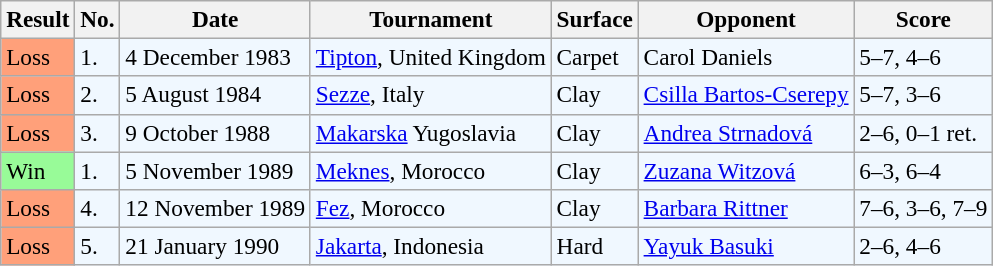<table class="sortable wikitable" style="font-size:97%">
<tr>
<th>Result</th>
<th>No.</th>
<th>Date</th>
<th>Tournament</th>
<th>Surface</th>
<th>Opponent</th>
<th>Score</th>
</tr>
<tr style="background:#f0f8ff;">
<td style="background:#ffa07a;">Loss</td>
<td>1.</td>
<td>4 December 1983</td>
<td><a href='#'>Tipton</a>, United Kingdom</td>
<td>Carpet</td>
<td> Carol Daniels</td>
<td>5–7, 4–6</td>
</tr>
<tr style="background:#f0f8ff;">
<td style="background:#ffa07a;">Loss</td>
<td>2.</td>
<td>5 August 1984</td>
<td><a href='#'>Sezze</a>, Italy</td>
<td>Clay</td>
<td> <a href='#'>Csilla Bartos-Cserepy</a></td>
<td>5–7, 3–6</td>
</tr>
<tr style="background:#f0f8ff;">
<td style="background:#ffa07a;">Loss</td>
<td>3.</td>
<td>9 October 1988</td>
<td><a href='#'>Makarska</a> Yugoslavia</td>
<td>Clay</td>
<td> <a href='#'>Andrea Strnadová</a></td>
<td>2–6, 0–1 ret.</td>
</tr>
<tr bgcolor="#f0f8ff">
<td style="background:#98fb98;">Win</td>
<td>1.</td>
<td>5 November 1989</td>
<td><a href='#'>Meknes</a>, Morocco</td>
<td>Clay</td>
<td> <a href='#'>Zuzana Witzová</a></td>
<td>6–3, 6–4</td>
</tr>
<tr style="background:#f0f8ff;">
<td style="background:#ffa07a;">Loss</td>
<td>4.</td>
<td>12 November 1989</td>
<td><a href='#'>Fez</a>, Morocco</td>
<td>Clay</td>
<td> <a href='#'>Barbara Rittner</a></td>
<td>7–6, 3–6, 7–9</td>
</tr>
<tr style="background:#f0f8ff;">
<td style="background:#ffa07a;">Loss</td>
<td>5.</td>
<td>21 January 1990</td>
<td><a href='#'>Jakarta</a>, Indonesia</td>
<td>Hard</td>
<td> <a href='#'>Yayuk Basuki</a></td>
<td>2–6, 4–6</td>
</tr>
</table>
